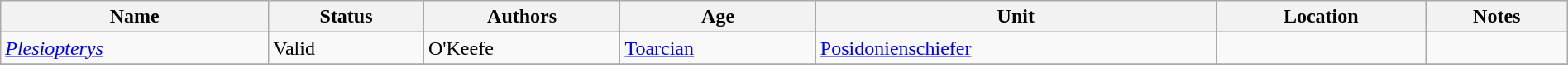<table class="wikitable sortable" align="center" width="100%">
<tr>
<th>Name</th>
<th>Status</th>
<th>Authors</th>
<th>Age</th>
<th>Unit</th>
<th>Location</th>
<th>Notes</th>
</tr>
<tr>
<td><em><a href='#'>Plesiopterys</a></em></td>
<td>Valid</td>
<td>O'Keefe</td>
<td><a href='#'>Toarcian</a></td>
<td><a href='#'>Posidonienschiefer</a></td>
<td></td>
<td></td>
</tr>
<tr>
</tr>
</table>
